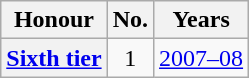<table class="wikitable plainrowheaders">
<tr>
<th scope=col>Honour</th>
<th scope=col>No.</th>
<th scope=col>Years</th>
</tr>
<tr>
<th scope=row><a href='#'>Sixth tier</a></th>
<td align=center>1</td>
<td><a href='#'>2007–08</a></td>
</tr>
</table>
